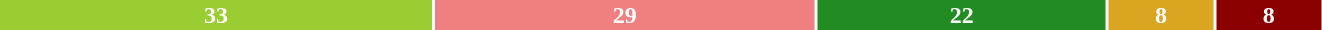<table style="width:70%; font-weight:bold; text-align:center">
<tr>
<td style="background:#9ACD32; width:33%; color:white">33</td>
<td style="background:#F08080; width:29%; color:white">29</td>
<td style="background:#228B22; width:22%; color:white">22</td>
<td style="background:#DAA520; width:8%; color:white">8</td>
<td style="background:#8B0000; width:8%; color:white">8</td>
</tr>
<tr>
<td><a href='#'></a></td>
<td><a href='#'></a></td>
<td><a href='#'></a></td>
<td><a href='#'></a></td>
<td><a href='#'></a></td>
</tr>
</table>
